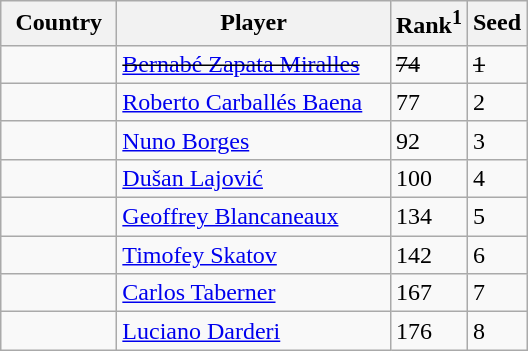<table class="sortable wikitable">
<tr>
<th width="70">Country</th>
<th width="175">Player</th>
<th>Rank<sup>1</sup></th>
<th>Seed</th>
</tr>
<tr>
<td><s></s></td>
<td><s><a href='#'>Bernabé Zapata Miralles</a></s></td>
<td><s>74</s></td>
<td><s>1</s></td>
</tr>
<tr>
<td></td>
<td><a href='#'>Roberto Carballés Baena</a></td>
<td>77</td>
<td>2</td>
</tr>
<tr>
<td></td>
<td><a href='#'>Nuno Borges</a></td>
<td>92</td>
<td>3</td>
</tr>
<tr>
<td></td>
<td><a href='#'>Dušan Lajović</a></td>
<td>100</td>
<td>4</td>
</tr>
<tr>
<td></td>
<td><a href='#'>Geoffrey Blancaneaux</a></td>
<td>134</td>
<td>5</td>
</tr>
<tr>
<td></td>
<td><a href='#'>Timofey Skatov</a></td>
<td>142</td>
<td>6</td>
</tr>
<tr>
<td></td>
<td><a href='#'>Carlos Taberner</a></td>
<td>167</td>
<td>7</td>
</tr>
<tr>
<td></td>
<td><a href='#'>Luciano Darderi</a></td>
<td>176</td>
<td>8</td>
</tr>
</table>
